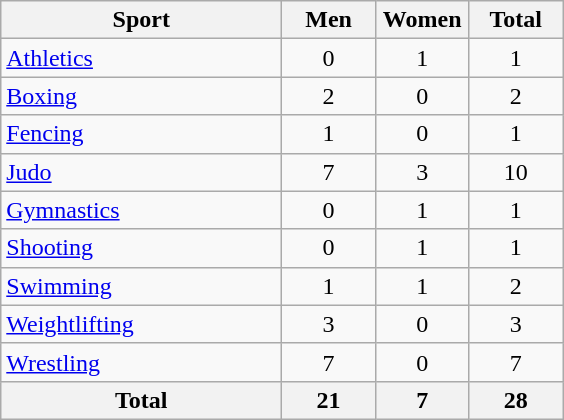<table class="wikitable sortable" style="text-align:center;">
<tr>
<th width=180>Sport</th>
<th width=55>Men</th>
<th width=55>Women</th>
<th width=55>Total</th>
</tr>
<tr>
<td align=left><a href='#'>Athletics</a></td>
<td>0</td>
<td>1</td>
<td>1</td>
</tr>
<tr>
<td align=left><a href='#'>Boxing</a></td>
<td>2</td>
<td>0</td>
<td>2</td>
</tr>
<tr>
<td align=left><a href='#'>Fencing</a></td>
<td>1</td>
<td>0</td>
<td>1</td>
</tr>
<tr>
<td align=left><a href='#'>Judo</a></td>
<td>7</td>
<td>3</td>
<td>10</td>
</tr>
<tr>
<td align=left><a href='#'>Gymnastics</a></td>
<td>0</td>
<td>1</td>
<td>1</td>
</tr>
<tr>
<td align=left><a href='#'>Shooting</a></td>
<td>0</td>
<td>1</td>
<td>1</td>
</tr>
<tr>
<td align=left><a href='#'>Swimming</a></td>
<td>1</td>
<td>1</td>
<td>2</td>
</tr>
<tr>
<td align=left><a href='#'>Weightlifting</a></td>
<td>3</td>
<td>0</td>
<td>3</td>
</tr>
<tr>
<td align=left><a href='#'>Wrestling</a></td>
<td>7</td>
<td>0</td>
<td>7</td>
</tr>
<tr>
<th>Total</th>
<th>21</th>
<th>7</th>
<th>28</th>
</tr>
</table>
